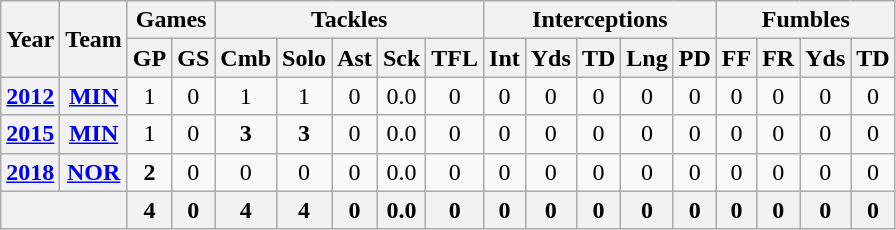<table class="wikitable" style="text-align:center">
<tr>
<th rowspan="2">Year</th>
<th rowspan="2">Team</th>
<th colspan="2">Games</th>
<th colspan="5">Tackles</th>
<th colspan="5">Interceptions</th>
<th colspan="4">Fumbles</th>
</tr>
<tr>
<th>GP</th>
<th>GS</th>
<th>Cmb</th>
<th>Solo</th>
<th>Ast</th>
<th>Sck</th>
<th>TFL</th>
<th>Int</th>
<th>Yds</th>
<th>TD</th>
<th>Lng</th>
<th>PD</th>
<th>FF</th>
<th>FR</th>
<th>Yds</th>
<th>TD</th>
</tr>
<tr>
<th><a href='#'>2012</a></th>
<th><a href='#'>MIN</a></th>
<td>1</td>
<td>0</td>
<td>1</td>
<td>1</td>
<td>0</td>
<td>0.0</td>
<td>0</td>
<td>0</td>
<td>0</td>
<td>0</td>
<td>0</td>
<td>0</td>
<td>0</td>
<td>0</td>
<td>0</td>
<td>0</td>
</tr>
<tr>
<th><a href='#'>2015</a></th>
<th><a href='#'>MIN</a></th>
<td>1</td>
<td>0</td>
<td><strong>3</strong></td>
<td><strong>3</strong></td>
<td>0</td>
<td>0.0</td>
<td>0</td>
<td>0</td>
<td>0</td>
<td>0</td>
<td>0</td>
<td>0</td>
<td>0</td>
<td>0</td>
<td>0</td>
<td>0</td>
</tr>
<tr>
<th><a href='#'>2018</a></th>
<th><a href='#'>NOR</a></th>
<td><strong>2</strong></td>
<td>0</td>
<td>0</td>
<td>0</td>
<td>0</td>
<td>0.0</td>
<td>0</td>
<td>0</td>
<td>0</td>
<td>0</td>
<td>0</td>
<td>0</td>
<td>0</td>
<td>0</td>
<td>0</td>
<td>0</td>
</tr>
<tr>
<th colspan="2"></th>
<th>4</th>
<th>0</th>
<th>4</th>
<th>4</th>
<th>0</th>
<th>0.0</th>
<th>0</th>
<th>0</th>
<th>0</th>
<th>0</th>
<th>0</th>
<th>0</th>
<th>0</th>
<th>0</th>
<th>0</th>
<th>0</th>
</tr>
</table>
